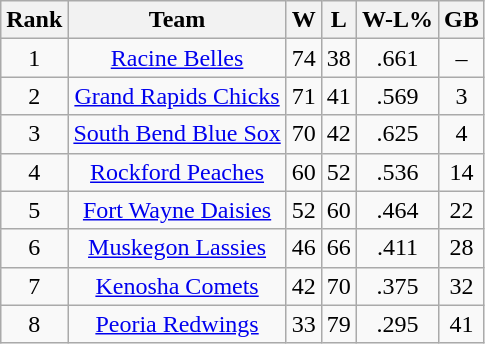<table class="wikitable" style="text-align:center;">
<tr>
<th>Rank</th>
<th>Team</th>
<th>W</th>
<th>L</th>
<th>W-L%</th>
<th>GB</th>
</tr>
<tr>
<td>1</td>
<td><a href='#'>Racine Belles</a></td>
<td>74</td>
<td>38</td>
<td>.661</td>
<td>–</td>
</tr>
<tr>
<td>2</td>
<td><a href='#'>Grand Rapids Chicks</a></td>
<td>71</td>
<td>41</td>
<td>.569</td>
<td>3</td>
</tr>
<tr>
<td>3</td>
<td><a href='#'>South Bend Blue Sox</a></td>
<td>70</td>
<td>42</td>
<td>.625</td>
<td>4</td>
</tr>
<tr>
<td>4</td>
<td><a href='#'>Rockford Peaches</a></td>
<td>60</td>
<td>52</td>
<td>.536</td>
<td>14</td>
</tr>
<tr>
<td>5</td>
<td><a href='#'>Fort Wayne Daisies</a></td>
<td>52</td>
<td>60</td>
<td>.464</td>
<td>22</td>
</tr>
<tr>
<td>6</td>
<td><a href='#'>Muskegon Lassies</a></td>
<td>46</td>
<td>66</td>
<td>.411</td>
<td>28</td>
</tr>
<tr>
<td>7</td>
<td><a href='#'>Kenosha Comets</a></td>
<td>42</td>
<td>70</td>
<td>.375</td>
<td>32</td>
</tr>
<tr>
<td>8</td>
<td><a href='#'>Peoria Redwings</a></td>
<td>33</td>
<td>79</td>
<td>.295</td>
<td>41</td>
</tr>
</table>
